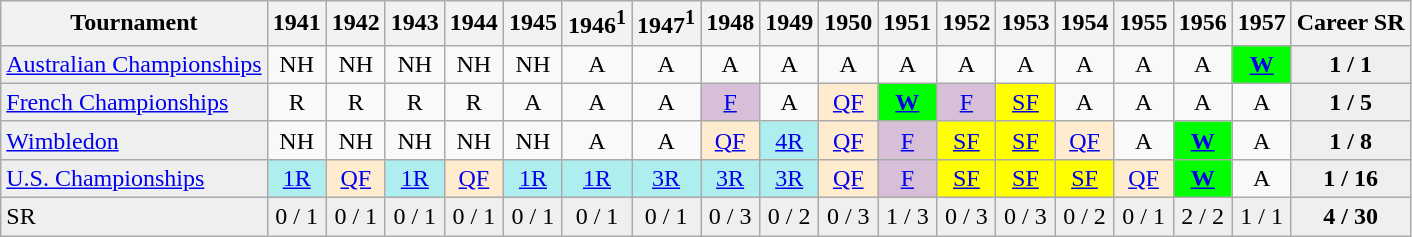<table class="wikitable">
<tr>
<th>Tournament</th>
<th>1941</th>
<th>1942</th>
<th>1943</th>
<th>1944</th>
<th>1945</th>
<th>1946<sup>1</sup></th>
<th>1947<sup>1</sup></th>
<th>1948</th>
<th>1949</th>
<th>1950</th>
<th>1951</th>
<th>1952</th>
<th>1953</th>
<th>1954</th>
<th>1955</th>
<th>1956</th>
<th>1957</th>
<th>Career SR</th>
</tr>
<tr>
<td style="background:#EFEFEF;"><a href='#'>Australian Championships</a></td>
<td align="center">NH</td>
<td align="center">NH</td>
<td align="center">NH</td>
<td align="center">NH</td>
<td align="center">NH</td>
<td align="center">A</td>
<td align="center">A</td>
<td align="center">A</td>
<td align="center">A</td>
<td align="center">A</td>
<td align="center">A</td>
<td align="center">A</td>
<td align="center">A</td>
<td align="center">A</td>
<td align="center">A</td>
<td align="center">A</td>
<td align="center" style="background:#00ff00;"><strong><a href='#'>W</a></strong></td>
<td align="center" style="background:#EFEFEF;"><strong>1 / 1</strong></td>
</tr>
<tr>
<td style="background:#EFEFEF;"><a href='#'>French Championships</a></td>
<td align="center">R</td>
<td align="center">R</td>
<td align="center">R</td>
<td align="center">R</td>
<td align="center">A</td>
<td align="center">A</td>
<td align="center">A</td>
<td align="center" style="background:#D8BFD8;"><a href='#'>F</a></td>
<td align="center">A</td>
<td align="center"  style="background:#ffebcd;"><a href='#'>QF</a></td>
<td align="center" style="background:#00ff00;"><strong><a href='#'>W</a></strong></td>
<td align="center" style="background:#D8BFD8;"><a href='#'>F</a></td>
<td align="center" style="background:yellow;"><a href='#'>SF</a></td>
<td align="center">A</td>
<td align="center">A</td>
<td align="center">A</td>
<td align="center">A</td>
<td align="center" style="background:#EFEFEF;"><strong>1 / 5</strong></td>
</tr>
<tr>
<td style="background:#EFEFEF;"><a href='#'>Wimbledon</a></td>
<td align="center">NH</td>
<td align="center">NH</td>
<td align="center">NH</td>
<td align="center">NH</td>
<td align="center">NH</td>
<td align="center">A</td>
<td align="center">A</td>
<td align="center"  style="background:#ffebcd;"><a href='#'>QF</a></td>
<td align="center" style="background:#afeeee;"><a href='#'>4R</a></td>
<td align="center"  style="background:#ffebcd;"><a href='#'>QF</a></td>
<td align="center" style="background:#D8BFD8;"><a href='#'>F</a></td>
<td align="center" style="background:yellow;"><a href='#'>SF</a></td>
<td align="center" style="background:yellow;"><a href='#'>SF</a></td>
<td align="center"  style="background:#ffebcd;"><a href='#'>QF</a></td>
<td align="center">A</td>
<td align="center" style="background:#00ff00;"><strong><a href='#'>W</a></strong></td>
<td align="center">A</td>
<td align="center" style="background:#EFEFEF;"><strong>1 / 8</strong></td>
</tr>
<tr>
<td style="background:#EFEFEF;"><a href='#'>U.S. Championships</a></td>
<td align="center" style="background:#afeeee;"><a href='#'>1R</a></td>
<td align="center"  style="background:#ffebcd;"><a href='#'>QF</a></td>
<td align="center" style="background:#afeeee;"><a href='#'>1R</a></td>
<td align="center"  style="background:#ffebcd;"><a href='#'>QF</a></td>
<td align="center" style="background:#afeeee;"><a href='#'>1R</a></td>
<td align="center" style="background:#afeeee;"><a href='#'>1R</a></td>
<td align="center" style="background:#afeeee;"><a href='#'>3R</a></td>
<td align="center" style="background:#afeeee;"><a href='#'>3R</a></td>
<td align="center" style="background:#afeeee;"><a href='#'>3R</a></td>
<td align="center"  style="background:#ffebcd;"><a href='#'>QF</a></td>
<td align="center" style="background:#D8BFD8;"><a href='#'>F</a></td>
<td align="center" style="background:yellow;"><a href='#'>SF</a></td>
<td align="center" style="background:yellow;"><a href='#'>SF</a></td>
<td align="center" style="background:yellow;"><a href='#'>SF</a></td>
<td align="center"  style="background:#ffebcd;"><a href='#'>QF</a></td>
<td align="center" style="background:#00ff00;"><strong><a href='#'>W</a></strong></td>
<td align="center">A</td>
<td align="center" style="background:#EFEFEF;"><strong>1 / 16</strong></td>
</tr>
<tr>
<td style="background:#EFEFEF;">SR</td>
<td align="center" style="background:#EFEFEF;">0 / 1</td>
<td align="center" style="background:#EFEFEF;">0 / 1</td>
<td align="center" style="background:#EFEFEF;">0 / 1</td>
<td align="center" style="background:#EFEFEF;">0 / 1</td>
<td align="center" style="background:#EFEFEF;">0 / 1</td>
<td align="center" style="background:#EFEFEF;">0 / 1</td>
<td align="center" style="background:#EFEFEF;">0 / 1</td>
<td align="center" style="background:#EFEFEF;">0 / 3</td>
<td align="center" style="background:#EFEFEF;">0 / 2</td>
<td align="center" style="background:#EFEFEF;">0 / 3</td>
<td align="center" style="background:#EFEFEF;">1 / 3</td>
<td align="center" style="background:#EFEFEF;">0 / 3</td>
<td align="center" style="background:#EFEFEF;">0 / 3</td>
<td align="center" style="background:#EFEFEF;">0 / 2</td>
<td align="center" style="background:#EFEFEF;">0 / 1</td>
<td align="center" style="background:#EFEFEF;">2 / 2</td>
<td align="center" style="background:#EFEFEF;">1 / 1</td>
<td align="center" style="background:#EFEFEF;"><strong>4 / 30</strong></td>
</tr>
</table>
